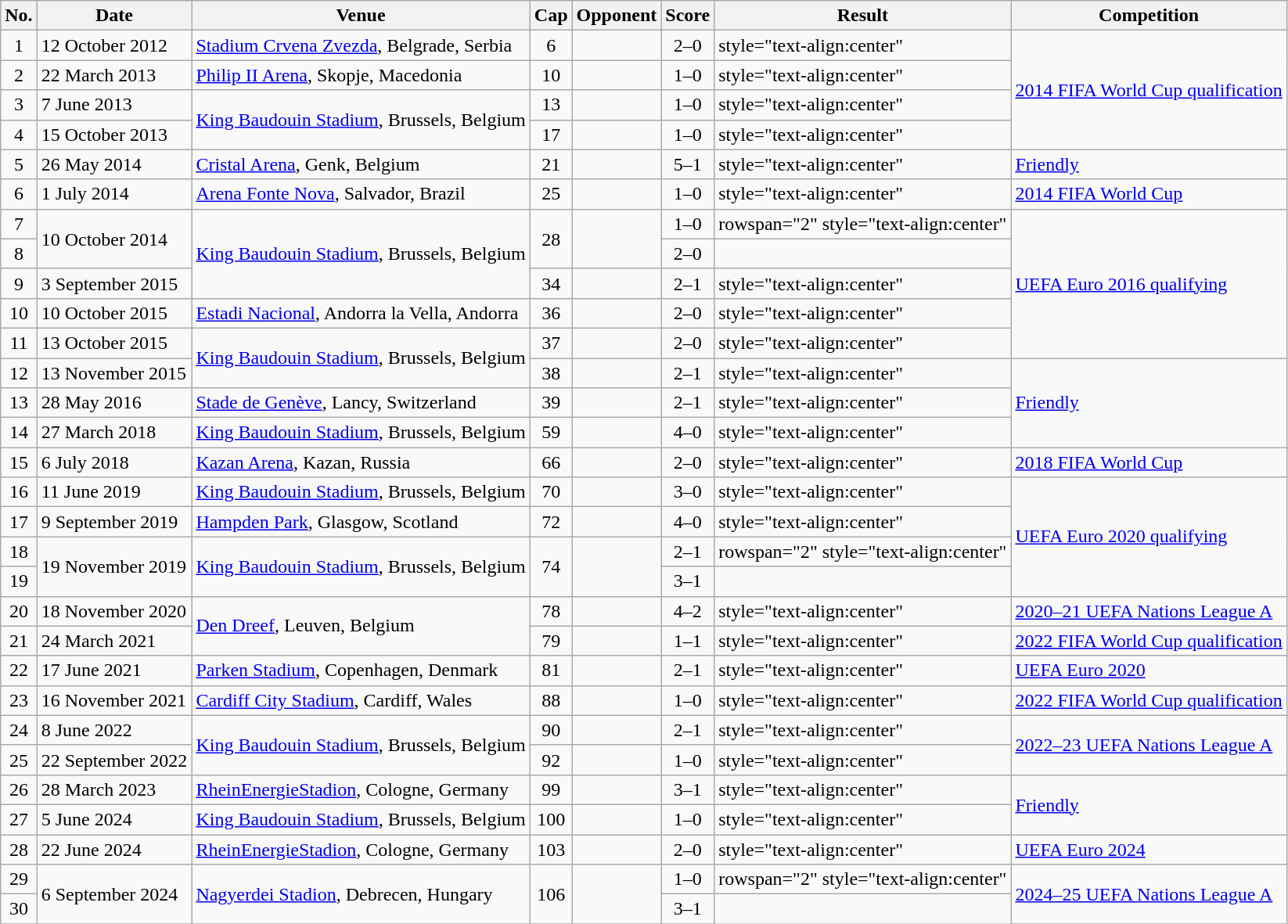<table class="wikitable sortable">
<tr>
<th scope=col>No.</th>
<th scope=col>Date</th>
<th scope=col>Venue</th>
<th scope=col>Cap</th>
<th scope=col>Opponent</th>
<th scope=col>Score</th>
<th scope=col>Result</th>
<th scope=col>Competition</th>
</tr>
<tr>
<td align=center>1</td>
<td>12 October 2012</td>
<td><a href='#'>Stadium Crvena Zvezda</a>, Belgrade, Serbia</td>
<td align=center>6</td>
<td></td>
<td align=center>2–0</td>
<td>style="text-align:center" </td>
<td rowspan=4><a href='#'>2014 FIFA World Cup qualification</a></td>
</tr>
<tr>
<td align=center>2</td>
<td>22 March 2013</td>
<td><a href='#'>Philip II Arena</a>, Skopje, Macedonia</td>
<td align=center>10</td>
<td></td>
<td align=center>1–0</td>
<td>style="text-align:center" </td>
</tr>
<tr>
<td align=center>3</td>
<td>7 June 2013</td>
<td rowspan=2><a href='#'>King Baudouin Stadium</a>, Brussels, Belgium</td>
<td align=center>13</td>
<td></td>
<td align=center>1–0</td>
<td>style="text-align:center" </td>
</tr>
<tr>
<td align=center>4</td>
<td>15 October 2013</td>
<td align=center>17</td>
<td></td>
<td align=center>1–0</td>
<td>style="text-align:center" </td>
</tr>
<tr>
<td align=center>5</td>
<td>26 May 2014</td>
<td><a href='#'>Cristal Arena</a>, Genk, Belgium</td>
<td align=center>21</td>
<td></td>
<td align=center>5–1</td>
<td>style="text-align:center" </td>
<td><a href='#'>Friendly</a></td>
</tr>
<tr>
<td align=center>6</td>
<td>1 July 2014</td>
<td><a href='#'>Arena Fonte Nova</a>, Salvador, Brazil</td>
<td align=center>25</td>
<td></td>
<td align=center>1–0</td>
<td>style="text-align:center" </td>
<td><a href='#'>2014 FIFA World Cup</a></td>
</tr>
<tr>
<td align=center>7</td>
<td rowspan=2>10 October 2014</td>
<td rowspan=3><a href='#'>King Baudouin Stadium</a>, Brussels, Belgium</td>
<td style="text-align:center;" rowspan="2">28</td>
<td rowspan=2></td>
<td align=center>1–0</td>
<td>rowspan="2" style="text-align:center" </td>
<td rowspan=5><a href='#'>UEFA Euro 2016 qualifying</a></td>
</tr>
<tr>
<td align=center>8</td>
<td align=center>2–0</td>
</tr>
<tr>
<td align=center>9</td>
<td>3 September 2015</td>
<td align=center>34</td>
<td></td>
<td align=center>2–1</td>
<td>style="text-align:center" </td>
</tr>
<tr>
<td align=center>10</td>
<td>10 October 2015</td>
<td><a href='#'>Estadi Nacional</a>, Andorra la Vella, Andorra</td>
<td align=center>36</td>
<td></td>
<td align=center>2–0</td>
<td>style="text-align:center" </td>
</tr>
<tr>
<td align=center>11</td>
<td>13 October 2015</td>
<td rowspan=2><a href='#'>King Baudouin Stadium</a>, Brussels, Belgium</td>
<td align=center>37</td>
<td></td>
<td align=center>2–0</td>
<td>style="text-align:center" </td>
</tr>
<tr>
<td align=center>12</td>
<td>13 November 2015</td>
<td align=center>38</td>
<td></td>
<td align=center>2–1</td>
<td>style="text-align:center" </td>
<td rowspan=3><a href='#'>Friendly</a></td>
</tr>
<tr>
<td align=center>13</td>
<td>28 May 2016</td>
<td><a href='#'>Stade de Genève</a>, Lancy, Switzerland</td>
<td align=center>39</td>
<td></td>
<td align=center>2–1</td>
<td>style="text-align:center" </td>
</tr>
<tr>
<td align=center>14</td>
<td>27 March 2018</td>
<td><a href='#'>King Baudouin Stadium</a>, Brussels, Belgium</td>
<td align=center>59</td>
<td></td>
<td align=center>4–0</td>
<td>style="text-align:center" </td>
</tr>
<tr>
<td align=center>15</td>
<td>6 July 2018</td>
<td><a href='#'>Kazan Arena</a>, Kazan, Russia</td>
<td align=center>66</td>
<td></td>
<td align=center>2–0</td>
<td>style="text-align:center" </td>
<td><a href='#'>2018 FIFA World Cup</a></td>
</tr>
<tr>
<td align=center>16</td>
<td>11 June 2019</td>
<td><a href='#'>King Baudouin Stadium</a>, Brussels, Belgium</td>
<td align=center>70</td>
<td></td>
<td align=center>3–0</td>
<td>style="text-align:center" </td>
<td rowspan=4><a href='#'>UEFA Euro 2020 qualifying</a></td>
</tr>
<tr>
<td align=center>17</td>
<td>9 September 2019</td>
<td><a href='#'>Hampden Park</a>, Glasgow, Scotland</td>
<td align=center>72</td>
<td></td>
<td align=center>4–0</td>
<td>style="text-align:center" </td>
</tr>
<tr>
<td align=center>18</td>
<td rowspan=2>19 November 2019</td>
<td rowspan=2><a href='#'>King Baudouin Stadium</a>, Brussels, Belgium</td>
<td style="text-align:center;" rowspan="2">74</td>
<td rowspan=2></td>
<td align=center>2–1</td>
<td>rowspan="2" style="text-align:center" </td>
</tr>
<tr>
<td align=center>19</td>
<td align=center>3–1</td>
</tr>
<tr>
<td align=center>20</td>
<td>18 November 2020</td>
<td rowspan=2><a href='#'>Den Dreef</a>, Leuven, Belgium</td>
<td align=center>78</td>
<td></td>
<td align=center>4–2</td>
<td>style="text-align:center" </td>
<td><a href='#'>2020–21 UEFA Nations League A</a></td>
</tr>
<tr>
<td align=center>21</td>
<td>24 March 2021</td>
<td align=center>79</td>
<td></td>
<td align=center>1–1</td>
<td>style="text-align:center" </td>
<td><a href='#'>2022 FIFA World Cup qualification</a></td>
</tr>
<tr>
<td align=center>22</td>
<td>17 June 2021</td>
<td><a href='#'>Parken Stadium</a>, Copenhagen, Denmark</td>
<td align=center>81</td>
<td></td>
<td align=center>2–1</td>
<td>style="text-align:center" </td>
<td><a href='#'>UEFA Euro 2020</a></td>
</tr>
<tr>
<td align=center>23</td>
<td>16 November 2021</td>
<td><a href='#'>Cardiff City Stadium</a>, Cardiff, Wales</td>
<td align=center>88</td>
<td></td>
<td align=center>1–0</td>
<td>style="text-align:center" </td>
<td><a href='#'>2022 FIFA World Cup qualification</a></td>
</tr>
<tr>
<td align=center>24</td>
<td>8 June 2022</td>
<td rowspan=2><a href='#'>King Baudouin Stadium</a>, Brussels, Belgium</td>
<td align=center>90</td>
<td></td>
<td align=center>2–1</td>
<td>style="text-align:center" </td>
<td rowspan=2><a href='#'>2022–23 UEFA Nations League A</a></td>
</tr>
<tr>
<td align=center>25</td>
<td>22 September 2022</td>
<td align=center>92</td>
<td></td>
<td align=center>1–0</td>
<td>style="text-align:center" </td>
</tr>
<tr>
<td align=center>26</td>
<td>28 March 2023</td>
<td><a href='#'>RheinEnergieStadion</a>, Cologne, Germany</td>
<td align=center>99</td>
<td></td>
<td align=center>3–1</td>
<td>style="text-align:center" </td>
<td rowspan=2><a href='#'>Friendly</a></td>
</tr>
<tr>
<td align=center>27</td>
<td>5 June 2024</td>
<td><a href='#'>King Baudouin Stadium</a>, Brussels, Belgium</td>
<td align=center>100</td>
<td></td>
<td align=center>1–0</td>
<td>style="text-align:center" </td>
</tr>
<tr>
<td align=center>28</td>
<td>22 June 2024</td>
<td><a href='#'>RheinEnergieStadion</a>, Cologne, Germany</td>
<td align=center>103</td>
<td></td>
<td align=center>2–0</td>
<td>style="text-align:center" </td>
<td><a href='#'>UEFA Euro 2024</a></td>
</tr>
<tr>
<td align=center>29</td>
<td rowspan=2>6 September 2024</td>
<td rowspan=2><a href='#'>Nagyerdei Stadion</a>, Debrecen, Hungary</td>
<td style="text-align:center;" rowspan="2">106</td>
<td rowspan=2></td>
<td align=center>1–0</td>
<td>rowspan="2" style="text-align:center" </td>
<td rowspan=2><a href='#'>2024–25 UEFA Nations League A</a></td>
</tr>
<tr>
<td align=center>30</td>
<td align=center>3–1</td>
</tr>
<tr>
</tr>
</table>
